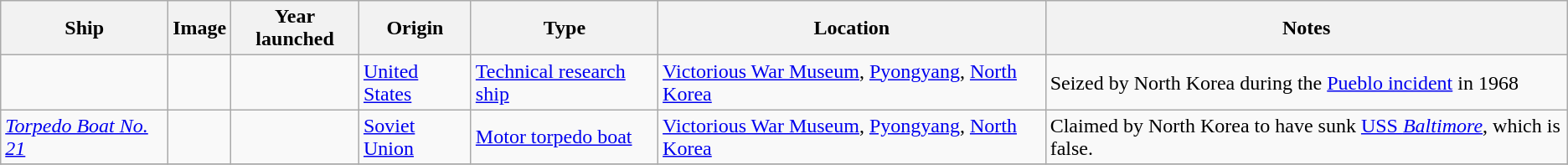<table class="wikitable sortable">
<tr>
<th>Ship</th>
<th>Image</th>
<th>Year launched</th>
<th>Origin</th>
<th>Type</th>
<th>Location</th>
<th>Notes</th>
</tr>
<tr>
<td data-sort-value=Pueblo></td>
<td></td>
<td></td>
<td> <a href='#'>United States</a></td>
<td><a href='#'>Technical research ship</a></td>
<td><a href='#'>Victorious War Museum</a>, <a href='#'>Pyongyang</a>, <a href='#'>North Korea</a><br></td>
<td>Seized by North Korea during the <a href='#'>Pueblo incident</a> in 1968</td>
</tr>
<tr>
<td><em><a href='#'>Torpedo Boat No. 21</a></em></td>
<td></td>
<td></td>
<td> <a href='#'>Soviet Union</a></td>
<td><a href='#'>Motor torpedo boat</a></td>
<td><a href='#'>Victorious War Museum</a>, <a href='#'>Pyongyang</a>, <a href='#'>North Korea</a></td>
<td>Claimed by North Korea to have sunk <a href='#'>USS <em>Baltimore</em></a>, which is false.</td>
</tr>
<tr>
</tr>
</table>
